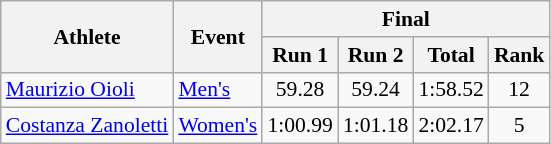<table class="wikitable" style="font-size:90%">
<tr>
<th rowspan="2">Athlete</th>
<th rowspan="2">Event</th>
<th colspan="4">Final</th>
</tr>
<tr>
<th>Run 1</th>
<th>Run 2</th>
<th>Total</th>
<th>Rank</th>
</tr>
<tr>
<td><a href='#'>Maurizio Oioli</a></td>
<td><a href='#'>Men's</a></td>
<td align="center">59.28</td>
<td align="center">59.24</td>
<td align="center">1:58.52</td>
<td align="center">12</td>
</tr>
<tr>
<td><a href='#'>Costanza Zanoletti</a></td>
<td><a href='#'>Women's</a></td>
<td align="center">1:00.99</td>
<td align="center">1:01.18</td>
<td align="center">2:02.17</td>
<td align="center">5</td>
</tr>
</table>
